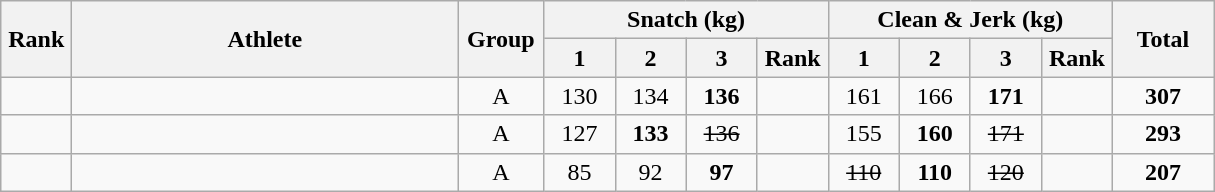<table class = "wikitable" style="text-align:center;">
<tr>
<th rowspan=2 width=40>Rank</th>
<th rowspan=2 width=250>Athlete</th>
<th rowspan=2 width=50>Group</th>
<th colspan=4>Snatch (kg)</th>
<th colspan=4>Clean & Jerk (kg)</th>
<th rowspan=2 width=60>Total</th>
</tr>
<tr>
<th width=40>1</th>
<th width=40>2</th>
<th width=40>3</th>
<th width=40>Rank</th>
<th width=40>1</th>
<th width=40>2</th>
<th width=40>3</th>
<th width=40>Rank</th>
</tr>
<tr>
<td></td>
<td align=left></td>
<td>A</td>
<td>130</td>
<td>134</td>
<td><strong>136</strong></td>
<td></td>
<td>161</td>
<td>166</td>
<td><strong>171</strong></td>
<td></td>
<td><strong>307</strong></td>
</tr>
<tr>
<td></td>
<td align=left></td>
<td>A</td>
<td>127</td>
<td><strong>133</strong></td>
<td><s>136</s></td>
<td></td>
<td>155</td>
<td><strong>160</strong></td>
<td><s>171</s></td>
<td></td>
<td><strong>293</strong></td>
</tr>
<tr>
<td></td>
<td align=left></td>
<td>A</td>
<td>85</td>
<td>92</td>
<td><strong>97</strong></td>
<td></td>
<td><s>110</s></td>
<td><strong>110</strong></td>
<td><s>120</s></td>
<td></td>
<td><strong>207</strong></td>
</tr>
</table>
